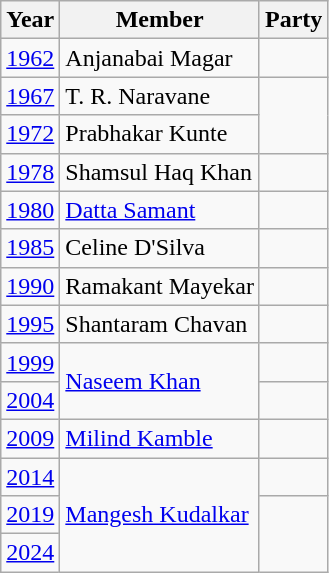<table class="wikitable">
<tr>
<th>Year</th>
<th>Member</th>
<th colspan="2">Party</th>
</tr>
<tr>
<td><a href='#'>1962</a></td>
<td>Anjanabai Magar</td>
<td></td>
</tr>
<tr>
<td><a href='#'>1967</a></td>
<td>T. R. Naravane</td>
</tr>
<tr>
<td><a href='#'>1972</a></td>
<td>Prabhakar Kunte</td>
</tr>
<tr>
<td><a href='#'>1978</a></td>
<td>Shamsul Haq Khan</td>
<td></td>
</tr>
<tr>
<td><a href='#'>1980</a></td>
<td><a href='#'>Datta Samant</a></td>
<td></td>
</tr>
<tr>
<td><a href='#'>1985</a></td>
<td>Celine D'Silva</td>
<td></td>
</tr>
<tr>
<td><a href='#'>1990</a></td>
<td>Ramakant Mayekar</td>
<td></td>
</tr>
<tr>
<td><a href='#'>1995</a></td>
<td>Shantaram Chavan</td>
</tr>
<tr>
<td><a href='#'>1999</a></td>
<td rowspan="2"><a href='#'>Naseem Khan</a></td>
<td></td>
</tr>
<tr>
<td><a href='#'>2004</a></td>
</tr>
<tr>
<td><a href='#'>2009</a></td>
<td><a href='#'>Milind Kamble</a></td>
<td></td>
</tr>
<tr>
<td><a href='#'>2014</a></td>
<td rowspan="3"><a href='#'>Mangesh Kudalkar</a></td>
<td></td>
</tr>
<tr>
<td><a href='#'>2019</a></td>
</tr>
<tr>
<td><a href='#'>2024</a></td>
</tr>
</table>
